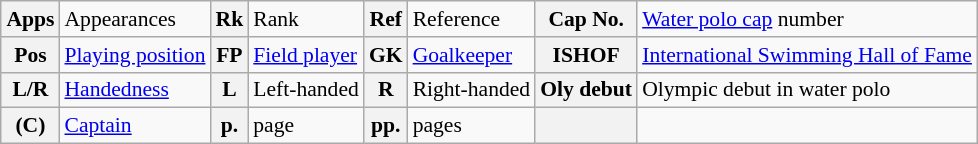<table class="wikitable" style="text-align: left; font-size: 90%; margin-left: 1em;">
<tr>
<th>Apps</th>
<td>Appearances</td>
<th>Rk</th>
<td>Rank</td>
<th>Ref</th>
<td>Reference</td>
<th>Cap No.</th>
<td><a href='#'>Water polo cap</a> number</td>
</tr>
<tr>
<th>Pos</th>
<td><a href='#'>Playing position</a></td>
<th>FP</th>
<td><a href='#'>Field player</a></td>
<th>GK</th>
<td><a href='#'>Goalkeeper</a></td>
<th>ISHOF</th>
<td><a href='#'>International Swimming Hall of Fame</a></td>
</tr>
<tr>
<th>L/R</th>
<td><a href='#'>Handedness</a></td>
<th>L</th>
<td>Left-handed</td>
<th>R</th>
<td>Right-handed</td>
<th>Oly debut</th>
<td>Olympic debut in water polo</td>
</tr>
<tr>
<th>(C)</th>
<td><a href='#'>Captain</a></td>
<th>p.</th>
<td>page</td>
<th>pp.</th>
<td>pages</td>
<th></th>
<td></td>
</tr>
</table>
